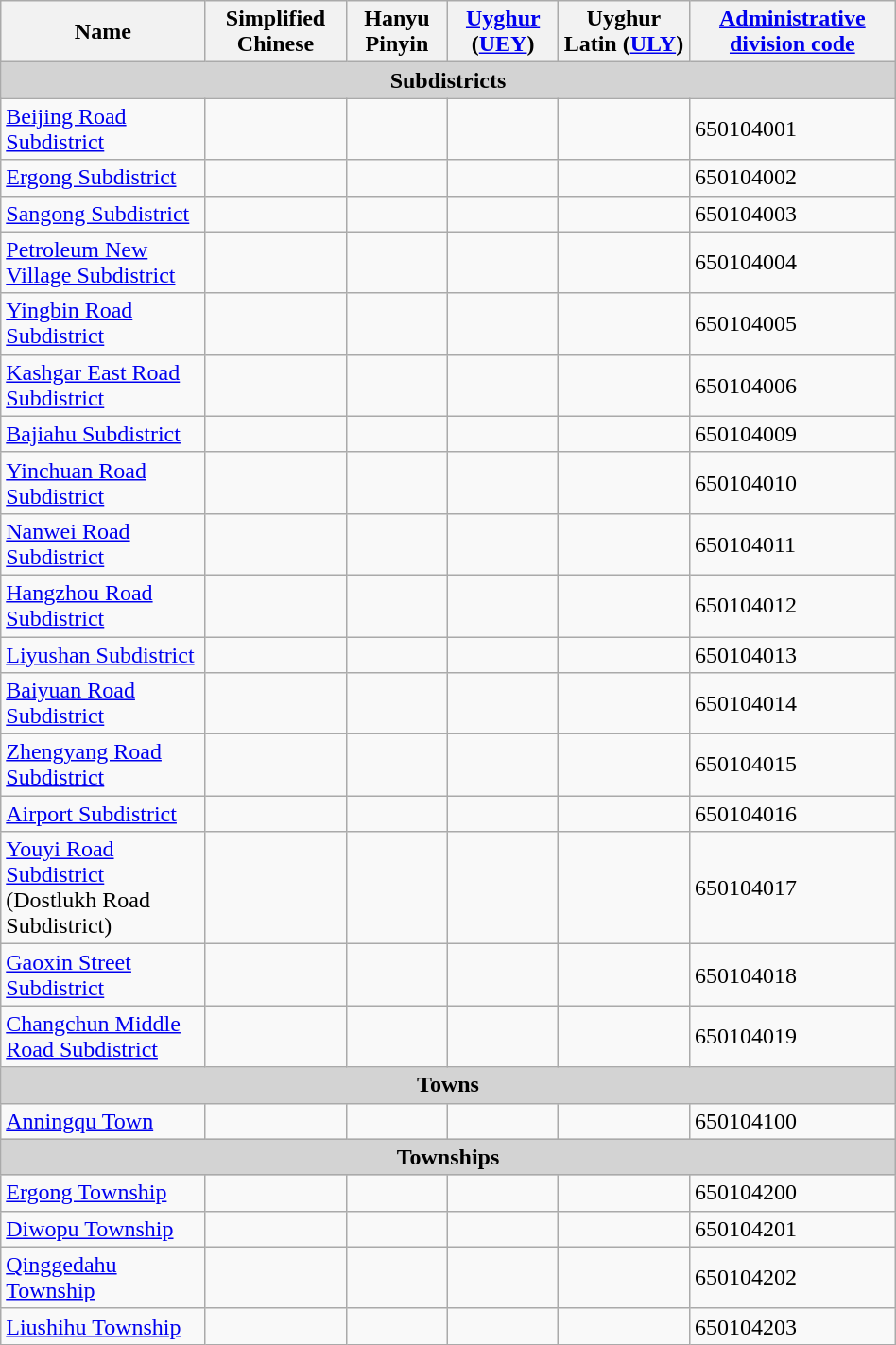<table class="wikitable" align="center" style="width:50%; border="1">
<tr>
<th>Name</th>
<th>Simplified Chinese</th>
<th>Hanyu Pinyin</th>
<th><a href='#'>Uyghur</a> (<a href='#'>UEY</a>)</th>
<th>Uyghur Latin (<a href='#'>ULY</a>)</th>
<th><a href='#'>Administrative division code</a></th>
</tr>
<tr>
<td colspan="7"  style="text-align:center; background:#d3d3d3;"><strong>Subdistricts</strong></td>
</tr>
<tr --------->
<td><a href='#'>Beijing Road Subdistrict</a></td>
<td></td>
<td></td>
<td></td>
<td></td>
<td>650104001</td>
</tr>
<tr>
<td><a href='#'>Ergong Subdistrict</a></td>
<td></td>
<td></td>
<td></td>
<td></td>
<td>650104002</td>
</tr>
<tr>
<td><a href='#'>Sangong Subdistrict</a></td>
<td></td>
<td></td>
<td></td>
<td></td>
<td>650104003</td>
</tr>
<tr>
<td><a href='#'>Petroleum New Village Subdistrict</a></td>
<td></td>
<td></td>
<td></td>
<td></td>
<td>650104004</td>
</tr>
<tr>
<td><a href='#'>Yingbin Road Subdistrict</a></td>
<td></td>
<td></td>
<td></td>
<td></td>
<td>650104005</td>
</tr>
<tr>
<td><a href='#'>Kashgar East Road Subdistrict</a></td>
<td></td>
<td></td>
<td></td>
<td></td>
<td>650104006</td>
</tr>
<tr>
<td><a href='#'>Bajiahu Subdistrict</a></td>
<td></td>
<td></td>
<td></td>
<td></td>
<td>650104009</td>
</tr>
<tr>
<td><a href='#'>Yinchuan Road Subdistrict</a></td>
<td></td>
<td></td>
<td></td>
<td></td>
<td>650104010</td>
</tr>
<tr>
<td><a href='#'>Nanwei Road Subdistrict</a></td>
<td></td>
<td></td>
<td></td>
<td></td>
<td>650104011</td>
</tr>
<tr>
<td><a href='#'>Hangzhou Road Subdistrict</a></td>
<td></td>
<td></td>
<td></td>
<td></td>
<td>650104012</td>
</tr>
<tr>
<td><a href='#'>Liyushan Subdistrict</a></td>
<td></td>
<td></td>
<td></td>
<td></td>
<td>650104013</td>
</tr>
<tr>
<td><a href='#'>Baiyuan Road Subdistrict</a></td>
<td></td>
<td></td>
<td></td>
<td></td>
<td>650104014</td>
</tr>
<tr>
<td><a href='#'>Zhengyang Road Subdistrict</a></td>
<td></td>
<td></td>
<td></td>
<td></td>
<td>650104015</td>
</tr>
<tr>
<td><a href='#'>Airport Subdistrict</a></td>
<td></td>
<td></td>
<td></td>
<td></td>
<td>650104016</td>
</tr>
<tr>
<td><a href='#'>Youyi Road Subdistrict</a><br>(Dostlukh Road Subdistrict)</td>
<td></td>
<td></td>
<td></td>
<td></td>
<td>650104017</td>
</tr>
<tr>
<td><a href='#'>Gaoxin Street Subdistrict</a></td>
<td></td>
<td></td>
<td></td>
<td></td>
<td>650104018</td>
</tr>
<tr>
<td><a href='#'>Changchun Middle Road Subdistrict</a></td>
<td></td>
<td></td>
<td></td>
<td></td>
<td>650104019</td>
</tr>
<tr --------->
<td colspan="7"  style="text-align:center; background:#d3d3d3;"><strong>Towns</strong></td>
</tr>
<tr --------->
<td><a href='#'>Anningqu Town</a></td>
<td></td>
<td></td>
<td></td>
<td></td>
<td>650104100</td>
</tr>
<tr --------->
<td colspan="7"  style="text-align:center; background:#d3d3d3;"><strong>Townships</strong></td>
</tr>
<tr --------->
<td><a href='#'>Ergong Township</a></td>
<td></td>
<td></td>
<td></td>
<td></td>
<td>650104200</td>
</tr>
<tr>
<td><a href='#'>Diwopu Township</a></td>
<td></td>
<td></td>
<td></td>
<td></td>
<td>650104201</td>
</tr>
<tr>
<td><a href='#'>Qinggedahu Township</a></td>
<td></td>
<td></td>
<td></td>
<td></td>
<td>650104202</td>
</tr>
<tr>
<td><a href='#'>Liushihu Township</a></td>
<td></td>
<td></td>
<td></td>
<td></td>
<td>650104203</td>
</tr>
</table>
